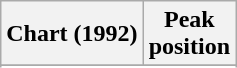<table class="wikitable sortable">
<tr>
<th align="left">Chart (1992)</th>
<th align="center">Peak<br>position</th>
</tr>
<tr>
</tr>
<tr>
</tr>
</table>
